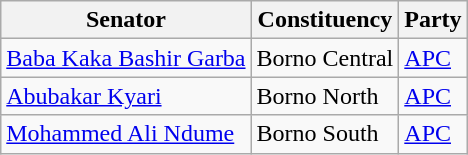<table class="wikitable" border="1">
<tr>
<th>Senator</th>
<th>Constituency</th>
<th>Party</th>
</tr>
<tr>
<td><a href='#'>Baba Kaka Bashir Garba</a></td>
<td>Borno Central</td>
<td><a href='#'>APC</a></td>
</tr>
<tr>
<td><a href='#'>Abubakar Kyari</a></td>
<td>Borno North</td>
<td><a href='#'>APC</a></td>
</tr>
<tr>
<td><a href='#'>Mohammed Ali Ndume</a></td>
<td>Borno South</td>
<td><a href='#'>APC</a></td>
</tr>
</table>
